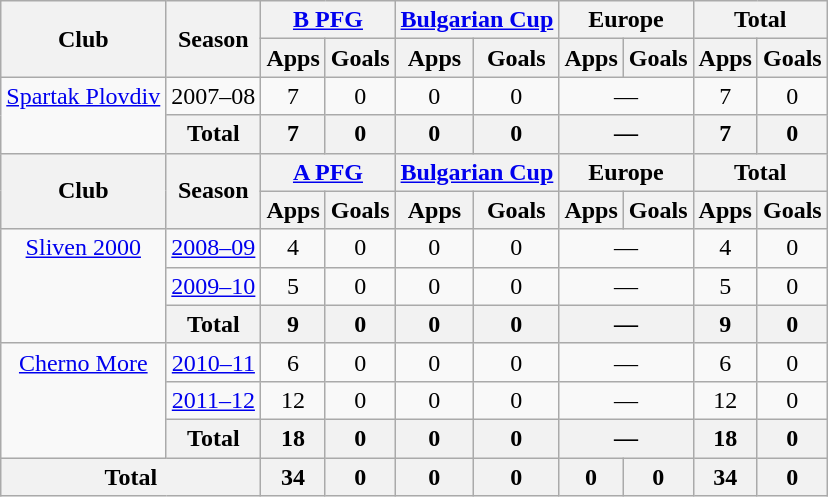<table class="wikitable" style="text-align:center">
<tr>
<th rowspan="2">Club</th>
<th rowspan="2">Season</th>
<th colspan="2"><a href='#'>B PFG</a></th>
<th colspan="2"><a href='#'>Bulgarian Cup</a></th>
<th colspan="2">Europe</th>
<th colspan="2">Total</th>
</tr>
<tr>
<th>Apps</th>
<th>Goals</th>
<th>Apps</th>
<th>Goals</th>
<th>Apps</th>
<th>Goals</th>
<th>Apps</th>
<th>Goals</th>
</tr>
<tr>
<td rowspan="2" valign=top><a href='#'>Spartak Plovdiv</a></td>
<td>2007–08</td>
<td>7</td>
<td>0</td>
<td>0</td>
<td>0</td>
<td colspan="2">—</td>
<td>7</td>
<td>0</td>
</tr>
<tr>
<th>Total</th>
<th>7</th>
<th>0</th>
<th>0</th>
<th>0</th>
<th colspan="2">—</th>
<th>7</th>
<th>0</th>
</tr>
<tr>
<th rowspan="2">Club</th>
<th rowspan="2">Season</th>
<th colspan="2"><a href='#'>A PFG</a></th>
<th colspan="2"><a href='#'>Bulgarian Cup</a></th>
<th colspan="2">Europe</th>
<th colspan="2">Total</th>
</tr>
<tr>
<th>Apps</th>
<th>Goals</th>
<th>Apps</th>
<th>Goals</th>
<th>Apps</th>
<th>Goals</th>
<th>Apps</th>
<th>Goals</th>
</tr>
<tr>
<td rowspan="3" valign=top><a href='#'>Sliven 2000</a></td>
<td><a href='#'>2008–09</a></td>
<td>4</td>
<td>0</td>
<td>0</td>
<td>0</td>
<td colspan="2">—</td>
<td>4</td>
<td>0</td>
</tr>
<tr>
<td><a href='#'>2009–10</a></td>
<td>5</td>
<td>0</td>
<td>0</td>
<td>0</td>
<td colspan="2">—</td>
<td>5</td>
<td>0</td>
</tr>
<tr>
<th>Total</th>
<th>9</th>
<th>0</th>
<th>0</th>
<th>0</th>
<th colspan="2">—</th>
<th>9</th>
<th>0</th>
</tr>
<tr>
<td rowspan="3" valign=top><a href='#'>Cherno More</a></td>
<td><a href='#'>2010–11</a></td>
<td>6</td>
<td>0</td>
<td>0</td>
<td>0</td>
<td colspan="2">—</td>
<td>6</td>
<td>0</td>
</tr>
<tr>
<td><a href='#'>2011–12</a></td>
<td>12</td>
<td>0</td>
<td>0</td>
<td>0</td>
<td colspan="2">—</td>
<td>12</td>
<td>0</td>
</tr>
<tr>
<th>Total</th>
<th>18</th>
<th>0</th>
<th>0</th>
<th>0</th>
<th colspan="2">—</th>
<th>18</th>
<th>0</th>
</tr>
<tr>
<th colspan="2">Total</th>
<th>34</th>
<th>0</th>
<th>0</th>
<th>0</th>
<th>0</th>
<th>0</th>
<th>34</th>
<th>0</th>
</tr>
</table>
